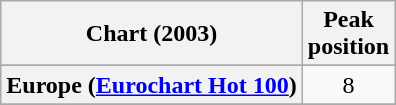<table class="wikitable sortable plainrowheaders" style="text-align:center">
<tr>
<th>Chart (2003)</th>
<th>Peak<br>position</th>
</tr>
<tr>
</tr>
<tr>
<th scope="row">Europe (<a href='#'>Eurochart Hot 100</a>)</th>
<td>8</td>
</tr>
<tr>
</tr>
<tr>
</tr>
<tr>
</tr>
<tr>
</tr>
</table>
